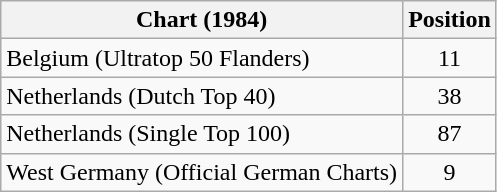<table class="wikitable sortable">
<tr>
<th>Chart (1984)</th>
<th>Position</th>
</tr>
<tr>
<td>Belgium (Ultratop 50 Flanders)</td>
<td align="center">11</td>
</tr>
<tr>
<td>Netherlands (Dutch Top 40)</td>
<td align="center">38</td>
</tr>
<tr>
<td>Netherlands (Single Top 100)</td>
<td align="center">87</td>
</tr>
<tr>
<td>West Germany (Official German Charts)</td>
<td align="center">9</td>
</tr>
</table>
